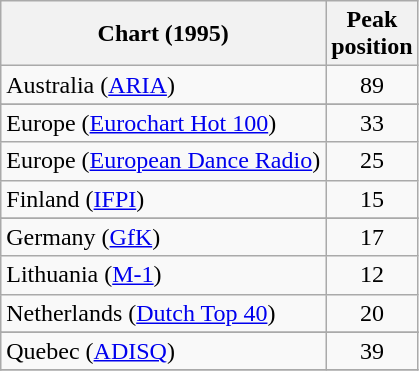<table class="wikitable sortable">
<tr>
<th>Chart (1995)</th>
<th>Peak<br>position</th>
</tr>
<tr>
<td>Australia (<a href='#'>ARIA</a>)</td>
<td align="center">89</td>
</tr>
<tr>
</tr>
<tr>
</tr>
<tr>
<td>Europe (<a href='#'>Eurochart Hot 100</a>)</td>
<td align="center">33</td>
</tr>
<tr>
<td>Europe (<a href='#'>European Dance Radio</a>)</td>
<td align="center">25</td>
</tr>
<tr>
<td>Finland (<a href='#'>IFPI</a>)</td>
<td align="center">15</td>
</tr>
<tr>
</tr>
<tr>
<td>Germany (<a href='#'>GfK</a>)</td>
<td align="center">17</td>
</tr>
<tr>
<td>Lithuania (<a href='#'>M-1</a>)</td>
<td align="center">12</td>
</tr>
<tr>
<td>Netherlands (<a href='#'>Dutch Top 40</a>)</td>
<td align="center">20</td>
</tr>
<tr>
</tr>
<tr>
<td>Quebec (<a href='#'>ADISQ</a>)</td>
<td align="center">39</td>
</tr>
<tr>
</tr>
</table>
